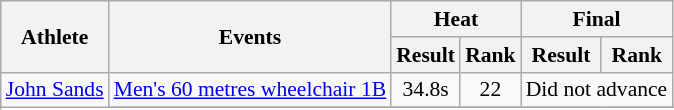<table class=wikitable style="text-align:center; font-size:90%">
<tr>
<th rowspan="2">Athlete</th>
<th rowspan="2">Events</th>
<th colspan="2">Heat</th>
<th colspan="2">Final</th>
</tr>
<tr>
<th>Result</th>
<th>Rank</th>
<th>Result</th>
<th>Rank</th>
</tr>
<tr>
<td rowspan="3"><a href='#'>John Sands</a></td>
<td><a href='#'>Men's 60 metres wheelchair 1B</a></td>
<td align="center">34.8s</td>
<td align="center">22</td>
<td align="center" colspan="2">Did not advance</td>
</tr>
<tr>
</tr>
</table>
